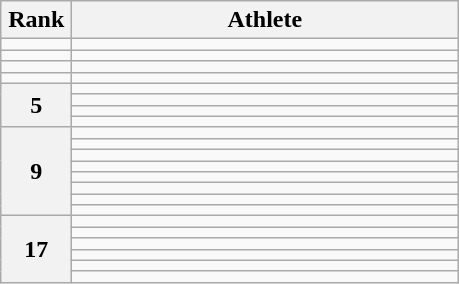<table class="wikitable" style="text-align: center;">
<tr>
<th width=40>Rank</th>
<th width=250>Athlete</th>
</tr>
<tr>
<td></td>
<td align="left"></td>
</tr>
<tr>
<td></td>
<td align="left"></td>
</tr>
<tr>
<td></td>
<td align="left"></td>
</tr>
<tr>
<td></td>
<td align="left"></td>
</tr>
<tr>
<th rowspan=4>5</th>
<td align="left"></td>
</tr>
<tr>
<td align="left"></td>
</tr>
<tr>
<td align="left"></td>
</tr>
<tr>
<td align="left"></td>
</tr>
<tr>
<th rowspan=8>9</th>
<td align="left"></td>
</tr>
<tr>
<td align="left"></td>
</tr>
<tr>
<td align="left"></td>
</tr>
<tr>
<td align="left"></td>
</tr>
<tr>
<td align="left"></td>
</tr>
<tr>
<td align="left"></td>
</tr>
<tr>
<td align="left"></td>
</tr>
<tr>
<td align="left"></td>
</tr>
<tr>
<th rowspan=06>17</th>
<td align="left"></td>
</tr>
<tr>
<td align="left"></td>
</tr>
<tr>
<td align="left"></td>
</tr>
<tr>
<td align="left"></td>
</tr>
<tr>
<td align="left"></td>
</tr>
<tr>
<td align="left"></td>
</tr>
</table>
